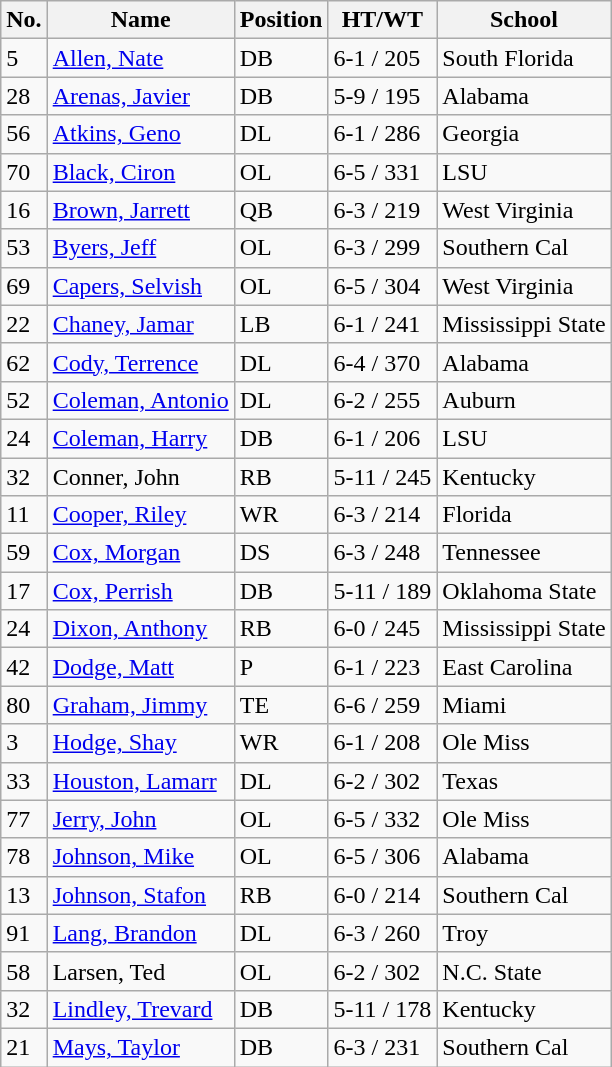<table class="wikitable">
<tr>
<th>No.</th>
<th>Name</th>
<th>Position</th>
<th>HT/WT</th>
<th>School</th>
</tr>
<tr>
<td>5</td>
<td><a href='#'>Allen, Nate</a></td>
<td>DB</td>
<td>6-1 / 205</td>
<td>South Florida</td>
</tr>
<tr>
<td>28</td>
<td><a href='#'>Arenas, Javier</a></td>
<td>DB</td>
<td>5-9 / 195</td>
<td>Alabama</td>
</tr>
<tr>
<td>56</td>
<td><a href='#'>Atkins, Geno</a></td>
<td>DL</td>
<td>6-1 / 286</td>
<td>Georgia</td>
</tr>
<tr>
<td>70</td>
<td><a href='#'>Black, Ciron</a></td>
<td>OL</td>
<td>6-5 / 331</td>
<td>LSU</td>
</tr>
<tr>
<td>16</td>
<td><a href='#'>Brown, Jarrett</a></td>
<td>QB</td>
<td>6-3 / 219</td>
<td>West Virginia</td>
</tr>
<tr>
<td>53</td>
<td><a href='#'>Byers, Jeff</a></td>
<td>OL</td>
<td>6-3 / 299</td>
<td>Southern Cal</td>
</tr>
<tr>
<td>69</td>
<td><a href='#'>Capers, Selvish</a></td>
<td>OL</td>
<td>6-5 / 304</td>
<td>West Virginia</td>
</tr>
<tr>
<td>22</td>
<td><a href='#'>Chaney, Jamar</a></td>
<td>LB</td>
<td>6-1 / 241</td>
<td>Mississippi State</td>
</tr>
<tr>
<td>62</td>
<td><a href='#'>Cody, Terrence</a></td>
<td>DL</td>
<td>6-4 / 370</td>
<td>Alabama</td>
</tr>
<tr>
<td>52</td>
<td><a href='#'>Coleman, Antonio</a></td>
<td>DL</td>
<td>6-2 / 255</td>
<td>Auburn</td>
</tr>
<tr>
<td>24</td>
<td><a href='#'>Coleman, Harry</a></td>
<td>DB</td>
<td>6-1 / 206</td>
<td>LSU</td>
</tr>
<tr>
<td>32</td>
<td>Conner, John</td>
<td>RB</td>
<td>5-11 / 245</td>
<td>Kentucky</td>
</tr>
<tr>
<td>11</td>
<td><a href='#'>Cooper, Riley</a></td>
<td>WR</td>
<td>6-3 / 214</td>
<td>Florida</td>
</tr>
<tr>
<td>59</td>
<td><a href='#'>Cox, Morgan</a></td>
<td>DS</td>
<td>6-3 / 248</td>
<td>Tennessee</td>
</tr>
<tr>
<td>17</td>
<td><a href='#'>Cox, Perrish</a></td>
<td>DB</td>
<td>5-11 / 189</td>
<td>Oklahoma State</td>
</tr>
<tr>
<td>24</td>
<td><a href='#'>Dixon, Anthony</a></td>
<td>RB</td>
<td>6-0 / 245</td>
<td>Mississippi State</td>
</tr>
<tr>
<td>42</td>
<td><a href='#'>Dodge, Matt</a></td>
<td>P</td>
<td>6-1 / 223</td>
<td>East Carolina</td>
</tr>
<tr>
<td>80</td>
<td><a href='#'>Graham, Jimmy</a></td>
<td>TE</td>
<td>6-6 / 259</td>
<td>Miami</td>
</tr>
<tr>
<td>3</td>
<td><a href='#'>Hodge, Shay</a></td>
<td>WR</td>
<td>6-1 / 208</td>
<td>Ole Miss</td>
</tr>
<tr>
<td>33</td>
<td><a href='#'>Houston, Lamarr</a></td>
<td>DL</td>
<td>6-2 / 302</td>
<td>Texas</td>
</tr>
<tr>
<td>77</td>
<td><a href='#'>Jerry, John</a></td>
<td>OL</td>
<td>6-5 / 332</td>
<td>Ole Miss</td>
</tr>
<tr>
<td>78</td>
<td><a href='#'>Johnson, Mike</a></td>
<td>OL</td>
<td>6-5 / 306</td>
<td>Alabama</td>
</tr>
<tr>
<td>13</td>
<td><a href='#'>Johnson, Stafon</a></td>
<td>RB</td>
<td>6-0 / 214</td>
<td>Southern Cal</td>
</tr>
<tr>
<td>91</td>
<td><a href='#'>Lang, Brandon</a></td>
<td>DL</td>
<td>6-3 / 260</td>
<td>Troy</td>
</tr>
<tr>
<td>58</td>
<td>Larsen, Ted</td>
<td>OL</td>
<td>6-2 / 302</td>
<td>N.C. State</td>
</tr>
<tr>
<td>32</td>
<td><a href='#'>Lindley, Trevard</a></td>
<td>DB</td>
<td>5-11 / 178</td>
<td>Kentucky</td>
</tr>
<tr>
<td>21</td>
<td><a href='#'>Mays, Taylor</a></td>
<td>DB</td>
<td>6-3 / 231</td>
<td>Southern Cal</td>
</tr>
</table>
